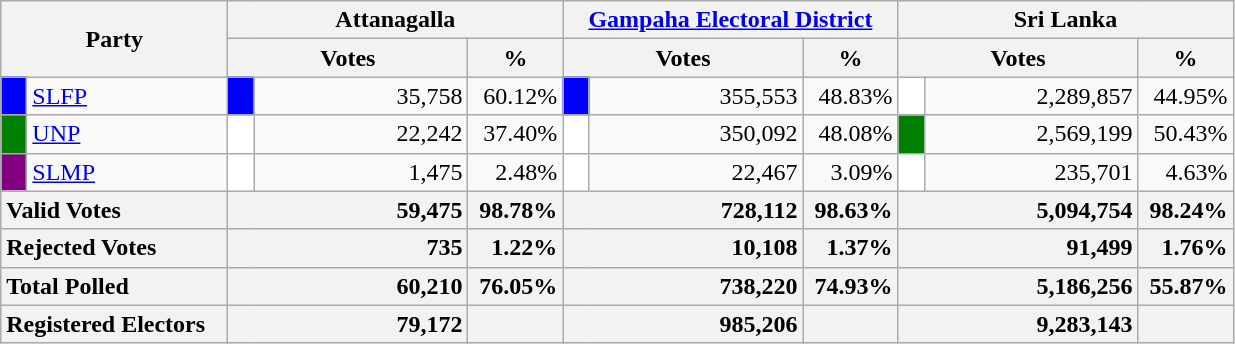<table class="wikitable">
<tr>
<th colspan="2" width="144px"rowspan="2">Party</th>
<th colspan="3" width="216px">Attanagalla</th>
<th colspan="3" width="216px"><a href='#'>Gampaha Electoral District</a></th>
<th colspan="3" width="216px">Sri Lanka</th>
</tr>
<tr>
<th colspan="2" width="144px">Votes</th>
<th>%</th>
<th colspan="2" width="144px">Votes</th>
<th>%</th>
<th colspan="2" width="144px">Votes</th>
<th>%</th>
</tr>
<tr>
<td style="background-color:blue;" width="10px"></td>
<td style="text-align:left;"><a href='#'>SLFP</a></td>
<td style="background-color:blue;" width="10px"></td>
<td style="text-align:right;">35,758</td>
<td style="text-align:right;">60.12%</td>
<td style="background-color:blue;" width="10px"></td>
<td style="text-align:right;">355,553</td>
<td style="text-align:right;">48.83%</td>
<td style="background-color:white;" width="10px"></td>
<td style="text-align:right;">2,289,857</td>
<td style="text-align:right;">44.95%</td>
</tr>
<tr>
<td style="background-color:green;" width="10px"></td>
<td style="text-align:left;"><a href='#'>UNP</a></td>
<td style="background-color:white;" width="10px"></td>
<td style="text-align:right;">22,242</td>
<td style="text-align:right;">37.40%</td>
<td style="background-color:white;" width="10px"></td>
<td style="text-align:right;">350,092</td>
<td style="text-align:right;">48.08%</td>
<td style="background-color:green;" width="10px"></td>
<td style="text-align:right;">2,569,199</td>
<td style="text-align:right;">50.43%</td>
</tr>
<tr>
<td style="background-color:purple;" width="10px"></td>
<td style="text-align:left;"><a href='#'>SLMP</a></td>
<td style="background-color:white;" width="10px"></td>
<td style="text-align:right;">1,475</td>
<td style="text-align:right;">2.48%</td>
<td style="background-color:white;" width="10px"></td>
<td style="text-align:right;">22,467</td>
<td style="text-align:right;">3.09%</td>
<td style="background-color:white;" width="10px"></td>
<td style="text-align:right;">235,701</td>
<td style="text-align:right;">4.63%</td>
</tr>
<tr>
<th colspan="2" width="144px"style="text-align:left;">Valid Votes</th>
<th style="text-align:right;"colspan="2" width="144px">59,475</th>
<th style="text-align:right;">98.78%</th>
<th style="text-align:right;"colspan="2" width="144px">728,112</th>
<th style="text-align:right;">98.63%</th>
<th style="text-align:right;"colspan="2" width="144px">5,094,754</th>
<th style="text-align:right;">98.24%</th>
</tr>
<tr>
<th colspan="2" width="144px"style="text-align:left;">Rejected Votes</th>
<th style="text-align:right;"colspan="2" width="144px">735</th>
<th style="text-align:right;">1.22%</th>
<th style="text-align:right;"colspan="2" width="144px">10,108</th>
<th style="text-align:right;">1.37%</th>
<th style="text-align:right;"colspan="2" width="144px">91,499</th>
<th style="text-align:right;">1.76%</th>
</tr>
<tr>
<th colspan="2" width="144px"style="text-align:left;">Total Polled</th>
<th style="text-align:right;"colspan="2" width="144px">60,210</th>
<th style="text-align:right;">76.05%</th>
<th style="text-align:right;"colspan="2" width="144px">738,220</th>
<th style="text-align:right;">74.93%</th>
<th style="text-align:right;"colspan="2" width="144px">5,186,256</th>
<th style="text-align:right;">55.87%</th>
</tr>
<tr>
<th colspan="2" width="144px"style="text-align:left;">Registered Electors</th>
<th style="text-align:right;"colspan="2" width="144px">79,172</th>
<th></th>
<th style="text-align:right;"colspan="2" width="144px">985,206</th>
<th></th>
<th style="text-align:right;"colspan="2" width="144px">9,283,143</th>
<th></th>
</tr>
</table>
